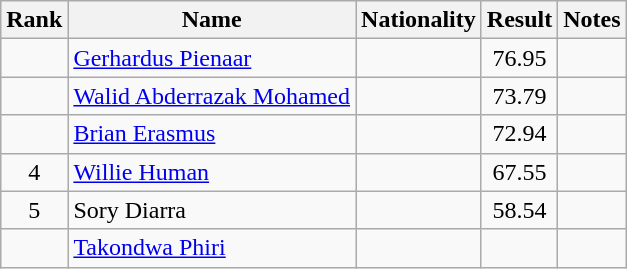<table class="wikitable sortable" style="text-align:center">
<tr>
<th>Rank</th>
<th>Name</th>
<th>Nationality</th>
<th>Result</th>
<th>Notes</th>
</tr>
<tr>
<td></td>
<td align=left><a href='#'>Gerhardus Pienaar</a></td>
<td align=left></td>
<td>76.95</td>
<td></td>
</tr>
<tr>
<td></td>
<td align=left><a href='#'>Walid Abderrazak Mohamed</a></td>
<td align=left></td>
<td>73.79</td>
<td></td>
</tr>
<tr>
<td></td>
<td align=left><a href='#'>Brian Erasmus</a></td>
<td align=left></td>
<td>72.94</td>
<td></td>
</tr>
<tr>
<td>4</td>
<td align=left><a href='#'>Willie Human</a></td>
<td align=left></td>
<td>67.55</td>
<td></td>
</tr>
<tr>
<td>5</td>
<td align=left>Sory Diarra</td>
<td align=left></td>
<td>58.54</td>
<td></td>
</tr>
<tr>
<td></td>
<td align=left><a href='#'>Takondwa Phiri</a></td>
<td align=left></td>
<td></td>
<td></td>
</tr>
</table>
